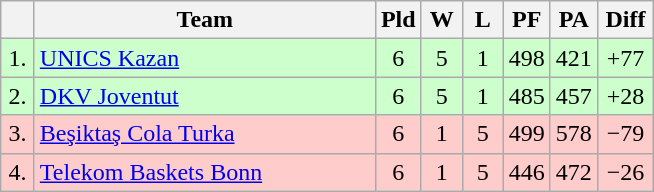<table class="wikitable" style="text-align:center">
<tr>
<th width=15></th>
<th width=220>Team</th>
<th width=20>Pld</th>
<th width=20>W</th>
<th width=20>L</th>
<th width=20>PF</th>
<th width=20>PA</th>
<th width=30>Diff</th>
</tr>
<tr style="background: #ccffcc;">
<td>1.</td>
<td align=left> <a href='#'>UNICS Kazan</a></td>
<td>6</td>
<td>5</td>
<td>1</td>
<td>498</td>
<td>421</td>
<td>+77</td>
</tr>
<tr style="background: #ccffcc;">
<td>2.</td>
<td align=left> <a href='#'>DKV Joventut</a></td>
<td>6</td>
<td>5</td>
<td>1</td>
<td>485</td>
<td>457</td>
<td>+28</td>
</tr>
<tr style="background: #ffcccc;">
<td>3.</td>
<td align=left> <a href='#'>Beşiktaş Cola Turka</a></td>
<td>6</td>
<td>1</td>
<td>5</td>
<td>499</td>
<td>578</td>
<td>−79</td>
</tr>
<tr style="background: #ffcccc;">
<td>4.</td>
<td align=left> <a href='#'>Telekom Baskets Bonn</a></td>
<td>6</td>
<td>1</td>
<td>5</td>
<td>446</td>
<td>472</td>
<td>−26</td>
</tr>
</table>
